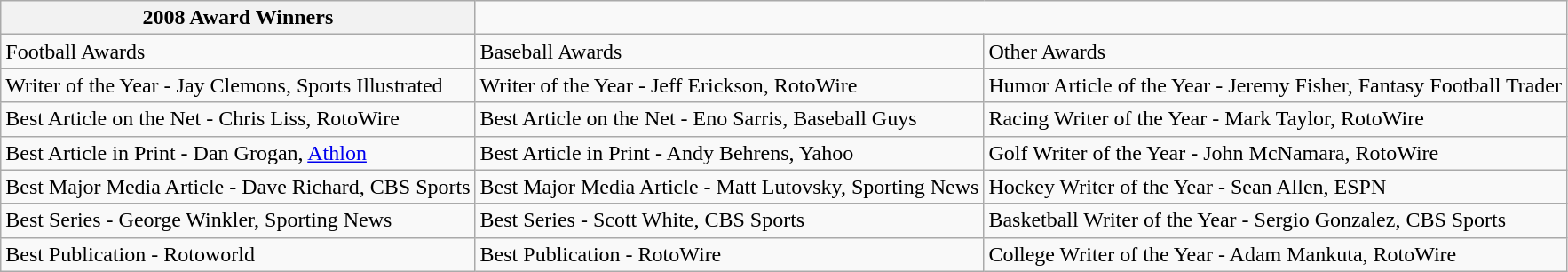<table class="wikitable collapsible collapsed" border="1">
<tr>
<th>2008 Award Winners</th>
</tr>
<tr>
<td>Football Awards</td>
<td>Baseball Awards</td>
<td>Other Awards</td>
</tr>
<tr>
<td>Writer of the Year - Jay Clemons, Sports Illustrated</td>
<td>Writer of the Year - Jeff Erickson, RotoWire</td>
<td>Humor Article of the Year - Jeremy Fisher, Fantasy Football Trader</td>
</tr>
<tr>
<td>Best Article on the Net - Chris Liss, RotoWire</td>
<td>Best Article on the Net - Eno Sarris, Baseball Guys</td>
<td>Racing Writer of the Year - Mark Taylor, RotoWire</td>
</tr>
<tr>
<td>Best Article in Print - Dan Grogan, <a href='#'>Athlon</a></td>
<td>Best Article in Print - Andy Behrens, Yahoo</td>
<td>Golf Writer of the Year - John McNamara, RotoWire</td>
</tr>
<tr>
<td>Best Major Media Article - Dave Richard, CBS Sports</td>
<td>Best Major Media Article - Matt Lutovsky, Sporting News</td>
<td>Hockey Writer of the Year - Sean Allen, ESPN</td>
</tr>
<tr>
<td>Best Series - George Winkler, Sporting News</td>
<td>Best Series - Scott White, CBS Sports</td>
<td>Basketball Writer of the Year - Sergio Gonzalez, CBS Sports</td>
</tr>
<tr>
<td>Best Publication - Rotoworld</td>
<td>Best Publication - RotoWire</td>
<td>College Writer of the Year - Adam Mankuta, RotoWire</td>
</tr>
</table>
